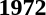<table>
<tr>
<td><strong>1972</strong><br></td>
</tr>
</table>
